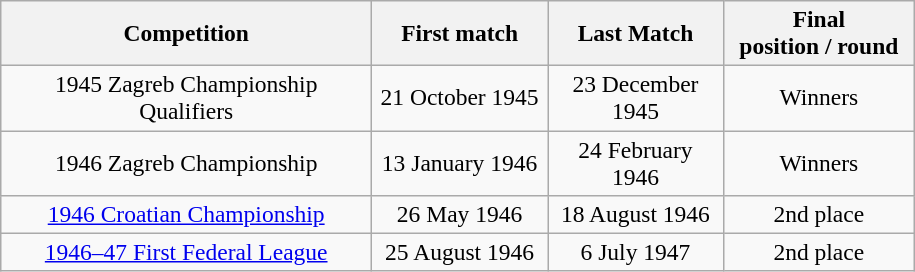<table class="wikitable" style="text-align: center; font-size:98%;">
<tr>
<th width="240">Competition</th>
<th width="110">First match</th>
<th width="110">Last Match</th>
<th width="120">Final<br>position / round</th>
</tr>
<tr>
<td>1945 Zagreb Championship Qualifiers</td>
<td>21 October 1945</td>
<td>23 December 1945</td>
<td>Winners</td>
</tr>
<tr>
<td>1946 Zagreb Championship</td>
<td>13 January 1946</td>
<td>24 February 1946</td>
<td>Winners</td>
</tr>
<tr>
<td><a href='#'>1946 Croatian Championship</a></td>
<td>26 May 1946</td>
<td>18 August 1946</td>
<td>2nd place</td>
</tr>
<tr>
<td><a href='#'>1946–47 First Federal League</a></td>
<td>25 August 1946</td>
<td>6 July 1947</td>
<td>2nd place</td>
</tr>
</table>
